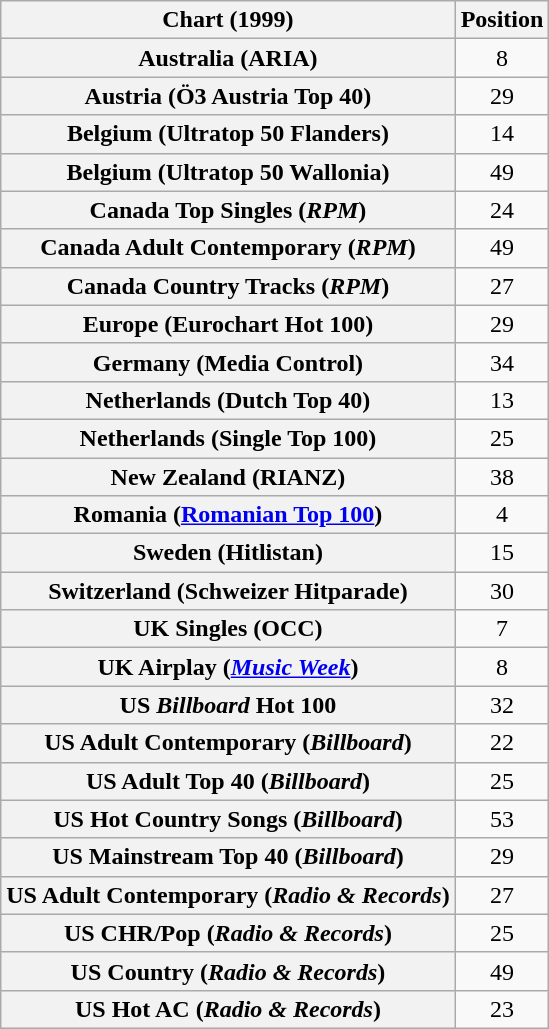<table class="wikitable sortable plainrowheaders" style="text-align:center">
<tr>
<th scope="col">Chart (1999)</th>
<th scope="col">Position</th>
</tr>
<tr>
<th scope="row">Australia (ARIA)</th>
<td>8</td>
</tr>
<tr>
<th scope="row">Austria (Ö3 Austria Top 40)</th>
<td>29</td>
</tr>
<tr>
<th scope="row">Belgium (Ultratop 50 Flanders)</th>
<td>14</td>
</tr>
<tr>
<th scope="row">Belgium (Ultratop 50 Wallonia)</th>
<td>49</td>
</tr>
<tr>
<th scope="row">Canada Top Singles (<em>RPM</em>)</th>
<td>24</td>
</tr>
<tr>
<th scope="row">Canada Adult Contemporary (<em>RPM</em>)</th>
<td>49</td>
</tr>
<tr>
<th scope="row">Canada Country Tracks (<em>RPM</em>)</th>
<td>27</td>
</tr>
<tr>
<th scope="row">Europe (Eurochart Hot 100)</th>
<td>29</td>
</tr>
<tr>
<th scope="row">Germany (Media Control)</th>
<td>34</td>
</tr>
<tr>
<th scope="row">Netherlands (Dutch Top 40)</th>
<td>13</td>
</tr>
<tr>
<th scope="row">Netherlands (Single Top 100)</th>
<td>25</td>
</tr>
<tr>
<th scope="row">New Zealand (RIANZ)</th>
<td>38</td>
</tr>
<tr>
<th scope="row">Romania (<a href='#'>Romanian Top 100</a>)</th>
<td>4</td>
</tr>
<tr>
<th scope="row">Sweden (Hitlistan)</th>
<td>15</td>
</tr>
<tr>
<th scope="row">Switzerland (Schweizer Hitparade)</th>
<td>30</td>
</tr>
<tr>
<th scope="row">UK Singles (OCC)</th>
<td>7</td>
</tr>
<tr>
<th scope="row">UK Airplay (<em><a href='#'>Music Week</a></em>)</th>
<td>8</td>
</tr>
<tr>
<th scope="row">US <em>Billboard</em> Hot 100</th>
<td>32</td>
</tr>
<tr>
<th scope="row">US Adult Contemporary (<em>Billboard</em>)</th>
<td>22</td>
</tr>
<tr>
<th scope="row">US Adult Top 40 (<em>Billboard</em>)</th>
<td>25</td>
</tr>
<tr>
<th scope="row">US Hot Country Songs (<em>Billboard</em>)</th>
<td>53</td>
</tr>
<tr>
<th scope="row">US Mainstream Top 40 (<em>Billboard</em>)</th>
<td>29</td>
</tr>
<tr>
<th scope="row">US Adult Contemporary (<em>Radio & Records</em>)</th>
<td>27</td>
</tr>
<tr>
<th scope="row">US CHR/Pop (<em>Radio & Records</em>)</th>
<td>25</td>
</tr>
<tr>
<th scope="row">US Country (<em>Radio & Records</em>)</th>
<td>49</td>
</tr>
<tr>
<th scope="row">US Hot AC (<em>Radio & Records</em>)</th>
<td>23</td>
</tr>
</table>
